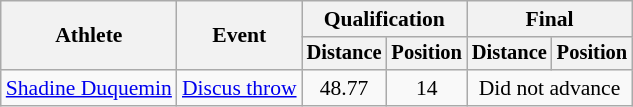<table class=wikitable style="font-size:90%">
<tr>
<th rowspan="2">Athlete</th>
<th rowspan="2">Event</th>
<th colspan="2">Qualification</th>
<th colspan="2">Final</th>
</tr>
<tr style="font-size:95%">
<th>Distance</th>
<th>Position</th>
<th>Distance</th>
<th>Position</th>
</tr>
<tr align=center>
<td align=left><a href='#'>Shadine Duquemin</a></td>
<td style="text-align:left;"><a href='#'>Discus throw</a></td>
<td>48.77</td>
<td>14</td>
<td colspan=2>Did not advance</td>
</tr>
</table>
